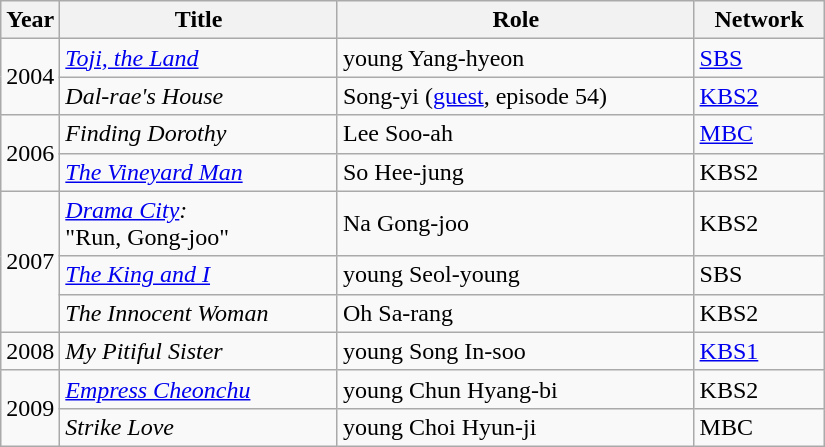<table class="wikitable" style="width:550px">
<tr>
<th width=10>Year</th>
<th>Title</th>
<th>Role</th>
<th>Network</th>
</tr>
<tr>
<td rowspan=2>2004</td>
<td><em><a href='#'>Toji, the Land</a></em></td>
<td>young Yang-hyeon</td>
<td><a href='#'>SBS</a></td>
</tr>
<tr>
<td><em>Dal-rae's House</em></td>
<td>Song-yi (<a href='#'>guest</a>, episode 54)</td>
<td><a href='#'>KBS2</a></td>
</tr>
<tr>
<td rowspan=2>2006</td>
<td><em>Finding Dorothy</em></td>
<td>Lee Soo-ah</td>
<td><a href='#'>MBC</a></td>
</tr>
<tr>
<td><em><a href='#'>The Vineyard Man</a></em></td>
<td>So Hee-jung</td>
<td>KBS2</td>
</tr>
<tr>
<td rowspan=3>2007</td>
<td><em><a href='#'>Drama City</a>:</em><br>"Run, Gong-joo" </td>
<td>Na Gong-joo</td>
<td>KBS2</td>
</tr>
<tr>
<td><em><a href='#'>The King and I</a></em></td>
<td>young Seol-young</td>
<td>SBS</td>
</tr>
<tr>
<td><em>The Innocent Woman</em></td>
<td>Oh Sa-rang</td>
<td>KBS2</td>
</tr>
<tr>
<td>2008</td>
<td><em>My Pitiful Sister</em></td>
<td>young Song In-soo</td>
<td><a href='#'>KBS1</a></td>
</tr>
<tr>
<td rowspan=2>2009</td>
<td><em><a href='#'>Empress Cheonchu</a></em></td>
<td>young Chun Hyang-bi</td>
<td>KBS2</td>
</tr>
<tr>
<td><em>Strike Love</em></td>
<td>young Choi Hyun-ji</td>
<td>MBC</td>
</tr>
</table>
